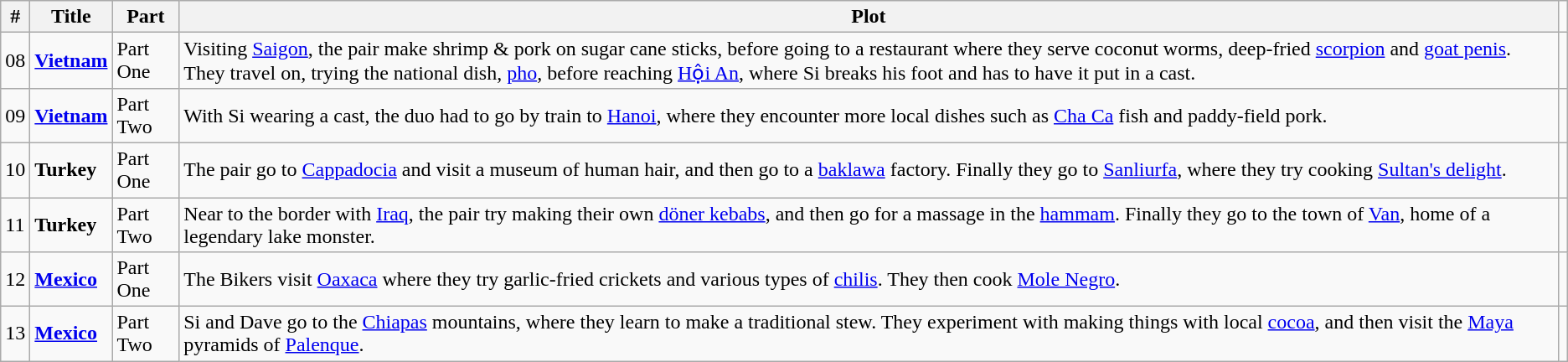<table class="wikitable">
<tr>
<th>#</th>
<th>Title</th>
<th>Part</th>
<th>Plot</th>
</tr>
<tr>
<td>08</td>
<td><strong><a href='#'>Vietnam</a></strong></td>
<td>Part One</td>
<td>Visiting <a href='#'>Saigon</a>, the pair make shrimp & pork on sugar cane sticks, before going to a restaurant where they serve coconut worms, deep-fried <a href='#'>scorpion</a> and <a href='#'>goat penis</a>. They travel on, trying the national dish, <a href='#'>pho</a>, before reaching <a href='#'>Hội An</a>, where Si breaks his foot and has to have it put in a cast.</td>
<td></td>
</tr>
<tr>
<td>09</td>
<td><strong><a href='#'>Vietnam</a></strong></td>
<td>Part Two</td>
<td>With Si wearing a cast, the duo had to go by train to <a href='#'>Hanoi</a>, where they encounter more local dishes such as <a href='#'>Cha Ca</a> fish and paddy-field pork.</td>
<td></td>
</tr>
<tr>
<td>10</td>
<td><strong>Turkey</strong></td>
<td>Part One</td>
<td>The pair go to <a href='#'>Cappadocia</a> and visit a museum of human hair, and then go to a <a href='#'>baklawa</a> factory. Finally they go to <a href='#'>Sanliurfa</a>, where they try cooking <a href='#'>Sultan's delight</a>.</td>
<td></td>
</tr>
<tr>
<td>11</td>
<td><strong>Turkey</strong></td>
<td>Part Two</td>
<td>Near to the border with <a href='#'>Iraq</a>, the pair try making their own <a href='#'>döner kebabs</a>, and then go for a massage in the <a href='#'>hammam</a>. Finally they go to the town of <a href='#'>Van</a>, home of a legendary lake monster.</td>
<td></td>
</tr>
<tr>
<td>12</td>
<td><strong><a href='#'>Mexico</a></strong></td>
<td>Part One</td>
<td>The Bikers visit <a href='#'>Oaxaca</a> where they try garlic-fried crickets and various types of <a href='#'>chilis</a>. They then cook <a href='#'>Mole Negro</a>.</td>
<td></td>
</tr>
<tr>
<td>13</td>
<td><strong><a href='#'>Mexico</a></strong></td>
<td>Part Two</td>
<td>Si and Dave go to the <a href='#'>Chiapas</a> mountains, where they learn to make a traditional stew. They experiment with making things with local <a href='#'>cocoa</a>, and then visit the <a href='#'>Maya</a> pyramids of <a href='#'>Palenque</a>.</td>
<td></td>
</tr>
</table>
